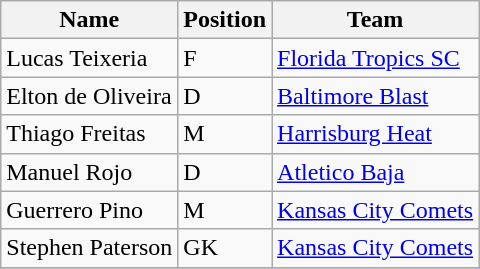<table class="wikitable">
<tr>
<th>Name</th>
<th>Position</th>
<th>Team</th>
</tr>
<tr>
<td>Lucas Teixeria</td>
<td>F</td>
<td><a href='#'>Florida Tropics SC</a></td>
</tr>
<tr>
<td>Elton de Oliveira</td>
<td>D</td>
<td><a href='#'>Baltimore Blast</a></td>
</tr>
<tr>
<td>Thiago Freitas</td>
<td>M</td>
<td><a href='#'>Harrisburg Heat</a></td>
</tr>
<tr>
<td>Manuel Rojo</td>
<td>D</td>
<td><a href='#'>Atletico Baja</a></td>
</tr>
<tr>
<td>Guerrero Pino</td>
<td>M</td>
<td><a href='#'>Kansas City Comets</a></td>
</tr>
<tr>
<td>Stephen Paterson</td>
<td>GK</td>
<td><a href='#'>Kansas City Comets</a></td>
</tr>
<tr>
</tr>
</table>
